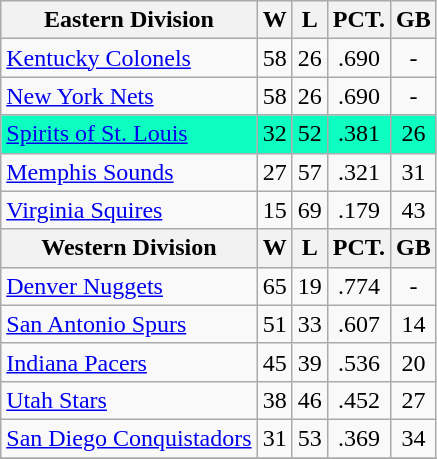<table class="wikitable" style="text-align: center;">
<tr>
<th>Eastern Division</th>
<th>W</th>
<th>L</th>
<th>PCT.</th>
<th>GB</th>
</tr>
<tr>
<td align="left"><a href='#'>Kentucky Colonels</a></td>
<td>58</td>
<td>26</td>
<td>.690</td>
<td>-</td>
</tr>
<tr>
<td align="left"><a href='#'>New York Nets</a></td>
<td>58</td>
<td>26</td>
<td>.690</td>
<td>-</td>
</tr>
<tr bgcolor=“ccffcc”>
<td align="left"><a href='#'>Spirits of St. Louis</a></td>
<td>32</td>
<td>52</td>
<td>.381</td>
<td>26</td>
</tr>
<tr>
<td align="left"><a href='#'>Memphis Sounds</a></td>
<td>27</td>
<td>57</td>
<td>.321</td>
<td>31</td>
</tr>
<tr>
<td align="left"><a href='#'>Virginia Squires</a></td>
<td>15</td>
<td>69</td>
<td>.179</td>
<td>43</td>
</tr>
<tr>
<th>Western Division</th>
<th>W</th>
<th>L</th>
<th>PCT.</th>
<th>GB</th>
</tr>
<tr>
<td align="left"><a href='#'>Denver Nuggets</a></td>
<td>65</td>
<td>19</td>
<td>.774</td>
<td>-</td>
</tr>
<tr>
<td align="left"><a href='#'>San Antonio Spurs</a></td>
<td>51</td>
<td>33</td>
<td>.607</td>
<td>14</td>
</tr>
<tr>
<td align="left"><a href='#'>Indiana Pacers</a></td>
<td>45</td>
<td>39</td>
<td>.536</td>
<td>20</td>
</tr>
<tr>
<td align="left"><a href='#'>Utah Stars</a></td>
<td>38</td>
<td>46</td>
<td>.452</td>
<td>27</td>
</tr>
<tr>
<td align="left"><a href='#'>San Diego Conquistadors</a></td>
<td>31</td>
<td>53</td>
<td>.369</td>
<td>34</td>
</tr>
<tr>
</tr>
</table>
